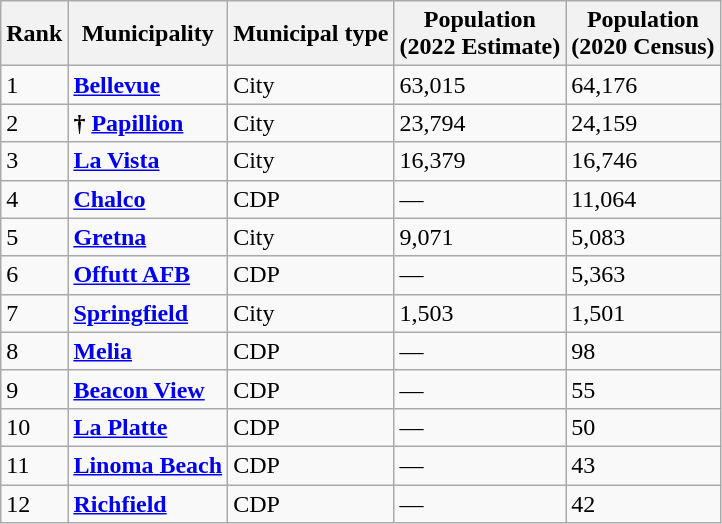<table class="wikitable sortable">
<tr>
<th>Rank</th>
<th>Municipality</th>
<th>Municipal type</th>
<th>Population<br>(2022 Estimate)</th>
<th>Population<br>(2020 Census)</th>
</tr>
<tr>
<td>1</td>
<td><strong><a href='#'>Bellevue</a></strong></td>
<td>City</td>
<td>63,015</td>
<td>64,176</td>
</tr>
<tr>
<td>2</td>
<td><strong>†</strong> <strong><a href='#'>Papillion</a></strong></td>
<td>City</td>
<td>23,794</td>
<td>24,159</td>
</tr>
<tr>
<td>3</td>
<td><strong><a href='#'>La Vista</a></strong></td>
<td>City</td>
<td>16,379</td>
<td>16,746</td>
</tr>
<tr>
<td>4</td>
<td><strong><a href='#'>Chalco</a></strong></td>
<td>CDP</td>
<td>—</td>
<td>11,064</td>
</tr>
<tr>
<td>5</td>
<td><strong><a href='#'>Gretna</a></strong></td>
<td>City</td>
<td>9,071</td>
<td>5,083</td>
</tr>
<tr>
<td>6</td>
<td><strong><a href='#'>Offutt AFB</a></strong></td>
<td>CDP</td>
<td>—</td>
<td>5,363</td>
</tr>
<tr>
<td>7</td>
<td><strong><a href='#'>Springfield</a></strong></td>
<td>City</td>
<td>1,503</td>
<td>1,501</td>
</tr>
<tr>
<td>8</td>
<td><strong><a href='#'>Melia</a></strong></td>
<td>CDP</td>
<td>—</td>
<td>98</td>
</tr>
<tr>
<td>9</td>
<td><strong><a href='#'>Beacon View</a></strong></td>
<td>CDP</td>
<td>—</td>
<td>55</td>
</tr>
<tr>
<td>10</td>
<td><strong><a href='#'>La Platte</a></strong></td>
<td>CDP</td>
<td>—</td>
<td>50</td>
</tr>
<tr>
<td>11</td>
<td><strong><a href='#'>Linoma Beach</a></strong></td>
<td>CDP</td>
<td>—</td>
<td>43</td>
</tr>
<tr>
<td>12</td>
<td><strong><a href='#'>Richfield</a></strong></td>
<td>CDP</td>
<td>—</td>
<td>42</td>
</tr>
</table>
